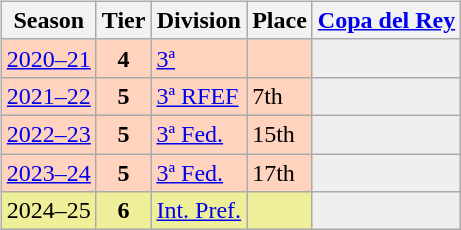<table>
<tr>
<td valign="top" width=0%><br><table class="wikitable">
<tr style="background:#f0f6fa;">
<th>Season</th>
<th>Tier</th>
<th>Division</th>
<th>Place</th>
<th><a href='#'>Copa del Rey</a></th>
</tr>
<tr>
<td style="background:#FFD3BD;"><a href='#'>2020–21</a></td>
<th style="background:#FFD3BD;">4</th>
<td style="background:#FFD3BD;"><a href='#'>3ª</a></td>
<td style="background:#FFD3BD;"></td>
<th style="background:#EFEFEF;"></th>
</tr>
<tr>
<td style="background:#FFD3BD;"><a href='#'>2021–22</a></td>
<th style="background:#FFD3BD;">5</th>
<td style="background:#FFD3BD;"><a href='#'>3ª RFEF</a></td>
<td style="background:#FFD3BD;">7th</td>
<th style="background:#EFEFEF;"></th>
</tr>
<tr>
<td style="background:#FFD3BD;"><a href='#'>2022–23</a></td>
<th style="background:#FFD3BD;">5</th>
<td style="background:#FFD3BD;"><a href='#'>3ª Fed.</a></td>
<td style="background:#FFD3BD;">15th</td>
<th style="background:#EFEFEF;"></th>
</tr>
<tr>
<td style="background:#FFD3BD;"><a href='#'>2023–24</a></td>
<th style="background:#FFD3BD;">5</th>
<td style="background:#FFD3BD;"><a href='#'>3ª Fed.</a></td>
<td style="background:#FFD3BD;">17th</td>
<th style="background:#EFEFEF;"></th>
</tr>
<tr>
<td style="background:#EFEF99;">2024–25</td>
<th style="background:#EFEF99;">6</th>
<td style="background:#EFEF99;"><a href='#'>Int. Pref.</a></td>
<td style="background:#EFEF99;"></td>
<th style="background:#EFEFEF;"></th>
</tr>
</table>
</td>
</tr>
</table>
